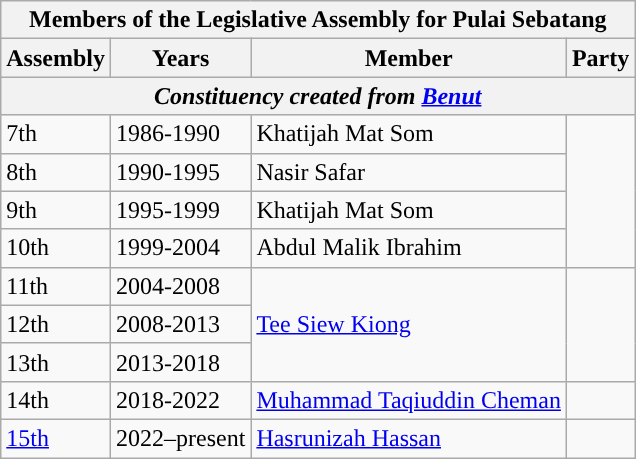<table class=wikitable>
<tr>
<th colspan=4>Members of the Legislative Assembly for Pulai Sebatang</th>
</tr>
<tr>
<th>Assembly</th>
<th>Years</th>
<th>Member</th>
<th>Party</th>
</tr>
<tr>
<th colspan=4 align=center><em>Constituency created from <a href='#'>Benut</a></em></th>
</tr>
<tr>
<td>7th</td>
<td>1986-1990</td>
<td>Khatijah Mat Som</td>
<td rowspan="4"></td>
</tr>
<tr>
<td>8th</td>
<td>1990-1995</td>
<td>Nasir Safar</td>
</tr>
<tr>
<td>9th</td>
<td>1995-1999</td>
<td>Khatijah Mat Som</td>
</tr>
<tr>
<td>10th</td>
<td>1999-2004</td>
<td>Abdul Malik Ibrahim</td>
</tr>
<tr>
<td>11th</td>
<td>2004-2008</td>
<td rowspan="3"><a href='#'>Tee Siew Kiong</a></td>
<td rowspan="3"></td>
</tr>
<tr>
<td>12th</td>
<td>2008-2013</td>
</tr>
<tr>
<td>13th</td>
<td>2013-2018</td>
</tr>
<tr>
<td>14th</td>
<td>2018-2022</td>
<td><a href='#'>Muhammad Taqiuddin Cheman</a></td>
<td></td>
</tr>
<tr>
<td><a href='#'>15th</a></td>
<td>2022–present</td>
<td><a href='#'>Hasrunizah Hassan</a></td>
<td></td>
</tr>
</table>
